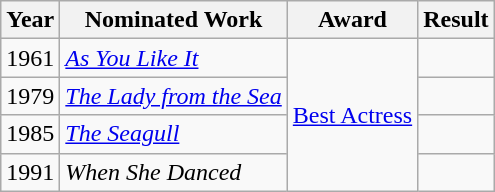<table class="wikitable">
<tr>
<th>Year</th>
<th>Nominated Work</th>
<th>Award</th>
<th>Result</th>
</tr>
<tr>
<td>1961</td>
<td><em><a href='#'>As You Like It</a></em></td>
<td rowspan=4><a href='#'>Best Actress</a></td>
<td></td>
</tr>
<tr>
<td>1979</td>
<td><em><a href='#'>The Lady from the Sea</a></em></td>
<td></td>
</tr>
<tr>
<td>1985</td>
<td><em><a href='#'>The Seagull</a></em></td>
<td></td>
</tr>
<tr>
<td>1991</td>
<td><em>When She Danced</em></td>
<td></td>
</tr>
</table>
